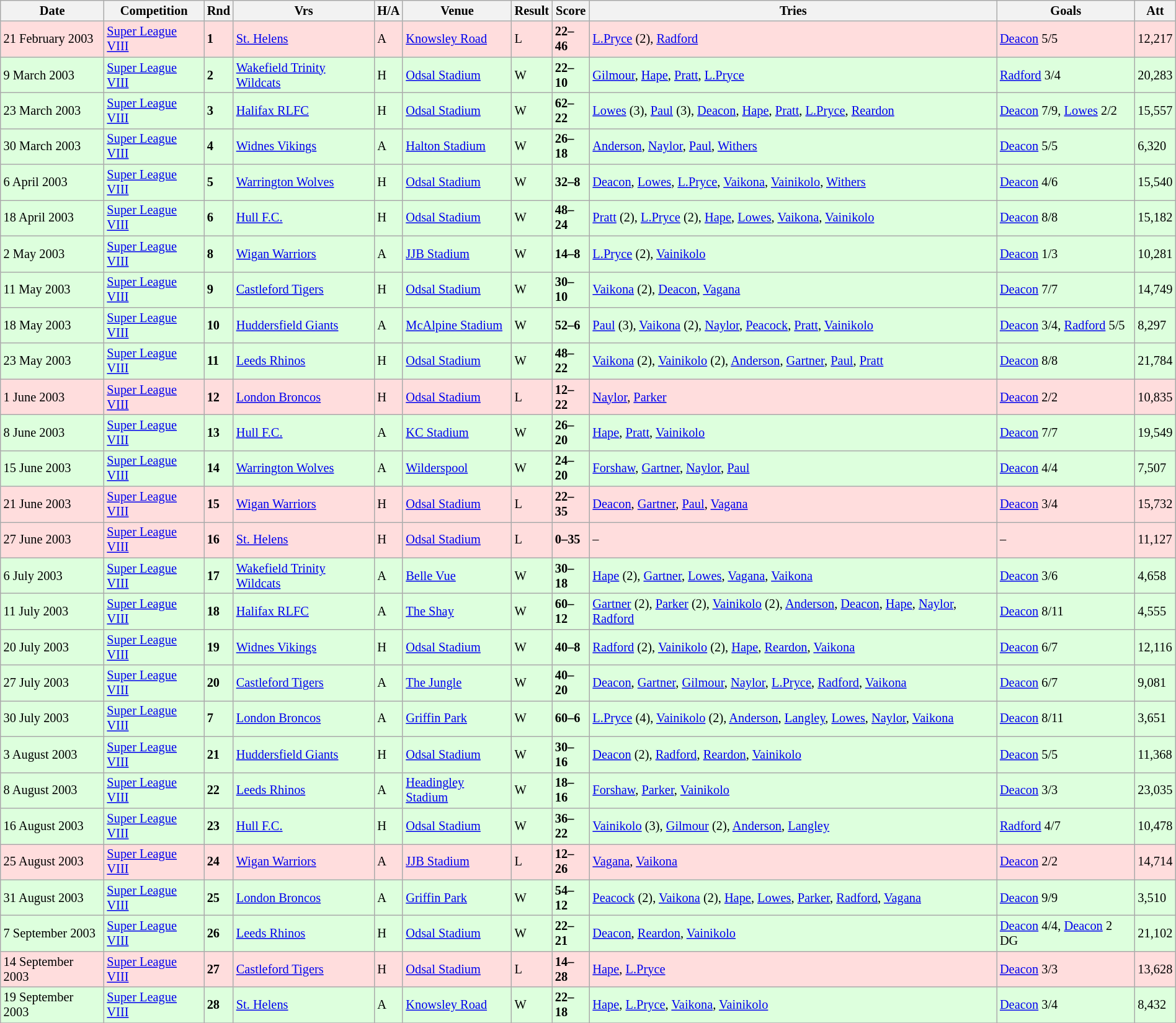<table class="wikitable" style="font-size:85%;" width="100%">
<tr>
<th>Date</th>
<th>Competition</th>
<th>Rnd</th>
<th>Vrs</th>
<th>H/A</th>
<th>Venue</th>
<th>Result</th>
<th>Score</th>
<th>Tries</th>
<th>Goals</th>
<th>Att</th>
</tr>
<tr style="background:#ffdddd;" width=20|>
<td>21 February 2003</td>
<td><a href='#'>Super League VIII</a></td>
<td><strong>1</strong></td>
<td><a href='#'>St. Helens</a></td>
<td>A</td>
<td><a href='#'>Knowsley Road</a></td>
<td>L</td>
<td><strong>22–46</strong></td>
<td><a href='#'>L.Pryce</a> (2), <a href='#'>Radford</a></td>
<td><a href='#'>Deacon</a> 5/5</td>
<td>12,217</td>
</tr>
<tr style="background:#ddffdd;" width=20|>
<td>9 March 2003</td>
<td><a href='#'>Super League VIII</a></td>
<td><strong>2</strong></td>
<td><a href='#'>Wakefield Trinity Wildcats</a></td>
<td>H</td>
<td><a href='#'>Odsal Stadium</a></td>
<td>W</td>
<td><strong>22–10</strong></td>
<td><a href='#'>Gilmour</a>, <a href='#'>Hape</a>, <a href='#'>Pratt</a>, <a href='#'>L.Pryce</a></td>
<td><a href='#'>Radford</a> 3/4</td>
<td>20,283</td>
</tr>
<tr style="background:#ddffdd;" width=20|>
<td>23 March 2003</td>
<td><a href='#'>Super League VIII</a></td>
<td><strong>3</strong></td>
<td><a href='#'>Halifax RLFC</a></td>
<td>H</td>
<td><a href='#'>Odsal Stadium</a></td>
<td>W</td>
<td><strong>62–22</strong></td>
<td><a href='#'>Lowes</a> (3), <a href='#'>Paul</a> (3), <a href='#'>Deacon</a>, <a href='#'>Hape</a>, <a href='#'>Pratt</a>, <a href='#'>L.Pryce</a>, <a href='#'>Reardon</a></td>
<td><a href='#'>Deacon</a> 7/9, <a href='#'>Lowes</a> 2/2</td>
<td>15,557</td>
</tr>
<tr style="background:#ddffdd;" width=20|>
<td>30 March 2003</td>
<td><a href='#'>Super League VIII</a></td>
<td><strong>4</strong></td>
<td><a href='#'>Widnes Vikings</a></td>
<td>A</td>
<td><a href='#'>Halton Stadium</a></td>
<td>W</td>
<td><strong>26–18</strong></td>
<td><a href='#'>Anderson</a>, <a href='#'>Naylor</a>, <a href='#'>Paul</a>, <a href='#'>Withers</a></td>
<td><a href='#'>Deacon</a> 5/5</td>
<td>6,320</td>
</tr>
<tr style="background:#ddffdd;" width=20|>
<td>6 April 2003</td>
<td><a href='#'>Super League VIII</a></td>
<td><strong>5</strong></td>
<td><a href='#'>Warrington Wolves</a></td>
<td>H</td>
<td><a href='#'>Odsal Stadium</a></td>
<td>W</td>
<td><strong>32–8</strong></td>
<td><a href='#'>Deacon</a>, <a href='#'>Lowes</a>, <a href='#'>L.Pryce</a>, <a href='#'>Vaikona</a>, <a href='#'>Vainikolo</a>, <a href='#'>Withers</a></td>
<td><a href='#'>Deacon</a> 4/6</td>
<td>15,540</td>
</tr>
<tr style="background:#ddffdd;" width=20|>
<td>18 April 2003</td>
<td><a href='#'>Super League VIII</a></td>
<td><strong>6</strong></td>
<td><a href='#'>Hull F.C.</a></td>
<td>H</td>
<td><a href='#'>Odsal Stadium</a></td>
<td>W</td>
<td><strong>48–24</strong></td>
<td><a href='#'>Pratt</a> (2), <a href='#'>L.Pryce</a> (2), <a href='#'>Hape</a>, <a href='#'>Lowes</a>, <a href='#'>Vaikona</a>, <a href='#'>Vainikolo</a></td>
<td><a href='#'>Deacon</a> 8/8</td>
<td>15,182</td>
</tr>
<tr style="background:#ddffdd;" width=20|>
<td>2 May 2003</td>
<td><a href='#'>Super League VIII</a></td>
<td><strong>8</strong></td>
<td><a href='#'>Wigan Warriors</a></td>
<td>A</td>
<td><a href='#'>JJB Stadium</a></td>
<td>W</td>
<td><strong>14–8</strong></td>
<td><a href='#'>L.Pryce</a> (2), <a href='#'>Vainikolo</a></td>
<td><a href='#'>Deacon</a> 1/3</td>
<td>10,281</td>
</tr>
<tr style="background:#ddffdd;" width=20|>
<td>11 May 2003</td>
<td><a href='#'>Super League VIII</a></td>
<td><strong>9</strong></td>
<td><a href='#'>Castleford Tigers</a></td>
<td>H</td>
<td><a href='#'>Odsal Stadium</a></td>
<td>W</td>
<td><strong>30–10</strong></td>
<td><a href='#'>Vaikona</a> (2), <a href='#'>Deacon</a>, <a href='#'>Vagana</a></td>
<td><a href='#'>Deacon</a> 7/7</td>
<td>14,749</td>
</tr>
<tr style="background:#ddffdd;" width=20|>
<td>18 May 2003</td>
<td><a href='#'>Super League VIII</a></td>
<td><strong>10</strong></td>
<td><a href='#'>Huddersfield Giants</a></td>
<td>A</td>
<td><a href='#'>McAlpine Stadium</a></td>
<td>W</td>
<td><strong>52–6</strong></td>
<td><a href='#'>Paul</a> (3), <a href='#'>Vaikona</a> (2), <a href='#'>Naylor</a>, <a href='#'>Peacock</a>, <a href='#'>Pratt</a>, <a href='#'>Vainikolo</a></td>
<td><a href='#'>Deacon</a> 3/4, <a href='#'>Radford</a> 5/5</td>
<td>8,297</td>
</tr>
<tr style="background:#ddffdd;" width=20|>
<td>23 May 2003</td>
<td><a href='#'>Super League VIII</a></td>
<td><strong>11</strong></td>
<td><a href='#'>Leeds Rhinos</a></td>
<td>H</td>
<td><a href='#'>Odsal Stadium</a></td>
<td>W</td>
<td><strong>48–22</strong></td>
<td><a href='#'>Vaikona</a> (2), <a href='#'>Vainikolo</a> (2), <a href='#'>Anderson</a>, <a href='#'>Gartner</a>, <a href='#'>Paul</a>, <a href='#'>Pratt</a></td>
<td><a href='#'>Deacon</a> 8/8</td>
<td>21,784</td>
</tr>
<tr style="background:#ffdddd;" width=20|>
<td>1 June 2003</td>
<td><a href='#'>Super League VIII</a></td>
<td><strong>12</strong></td>
<td><a href='#'>London Broncos</a></td>
<td>H</td>
<td><a href='#'>Odsal Stadium</a></td>
<td>L</td>
<td><strong>12–22</strong></td>
<td><a href='#'>Naylor</a>, <a href='#'>Parker</a></td>
<td><a href='#'>Deacon</a> 2/2</td>
<td>10,835</td>
</tr>
<tr style="background:#ddffdd;" width=20|>
<td>8 June 2003</td>
<td><a href='#'>Super League VIII</a></td>
<td><strong>13</strong></td>
<td><a href='#'>Hull F.C.</a></td>
<td>A</td>
<td><a href='#'>KC Stadium</a></td>
<td>W</td>
<td><strong>26–20</strong></td>
<td><a href='#'>Hape</a>, <a href='#'>Pratt</a>, <a href='#'>Vainikolo</a></td>
<td><a href='#'>Deacon</a> 7/7</td>
<td>19,549</td>
</tr>
<tr style="background:#ddffdd;" width=20|>
<td>15 June 2003</td>
<td><a href='#'>Super League VIII</a></td>
<td><strong>14</strong></td>
<td><a href='#'>Warrington Wolves</a></td>
<td>A</td>
<td><a href='#'>Wilderspool</a></td>
<td>W</td>
<td><strong>24–20</strong></td>
<td><a href='#'>Forshaw</a>, <a href='#'>Gartner</a>, <a href='#'>Naylor</a>, <a href='#'>Paul</a></td>
<td><a href='#'>Deacon</a> 4/4</td>
<td>7,507</td>
</tr>
<tr style="background:#ffdddd;" width=20|>
<td>21 June 2003</td>
<td><a href='#'>Super League VIII</a></td>
<td><strong>15</strong></td>
<td><a href='#'>Wigan Warriors</a></td>
<td>H</td>
<td><a href='#'>Odsal Stadium</a></td>
<td>L</td>
<td><strong>22–35</strong></td>
<td><a href='#'>Deacon</a>, <a href='#'>Gartner</a>, <a href='#'>Paul</a>, <a href='#'>Vagana</a></td>
<td><a href='#'>Deacon</a> 3/4</td>
<td>15,732</td>
</tr>
<tr style="background:#ffdddd;" width=20|>
<td>27 June 2003</td>
<td><a href='#'>Super League VIII</a></td>
<td><strong>16</strong></td>
<td><a href='#'>St. Helens</a></td>
<td>H</td>
<td><a href='#'>Odsal Stadium</a></td>
<td>L</td>
<td><strong>0–35</strong></td>
<td>–</td>
<td>–</td>
<td>11,127</td>
</tr>
<tr style="background:#ddffdd;" width=20|>
<td>6 July 2003</td>
<td><a href='#'>Super League VIII</a></td>
<td><strong>17</strong></td>
<td><a href='#'>Wakefield Trinity Wildcats</a></td>
<td>A</td>
<td><a href='#'>Belle Vue</a></td>
<td>W</td>
<td><strong>30–18</strong></td>
<td><a href='#'>Hape</a> (2), <a href='#'>Gartner</a>, <a href='#'>Lowes</a>, <a href='#'>Vagana</a>, <a href='#'>Vaikona</a></td>
<td><a href='#'>Deacon</a> 3/6</td>
<td>4,658</td>
</tr>
<tr style="background:#ddffdd;" width=20|>
<td>11 July 2003</td>
<td><a href='#'>Super League VIII</a></td>
<td><strong>18</strong></td>
<td><a href='#'>Halifax RLFC</a></td>
<td>A</td>
<td><a href='#'>The Shay</a></td>
<td>W</td>
<td><strong>60–12</strong></td>
<td><a href='#'>Gartner</a> (2), <a href='#'>Parker</a> (2), <a href='#'>Vainikolo</a> (2), <a href='#'>Anderson</a>, <a href='#'>Deacon</a>, <a href='#'>Hape</a>, <a href='#'>Naylor</a>, <a href='#'>Radford</a></td>
<td><a href='#'>Deacon</a> 8/11</td>
<td>4,555</td>
</tr>
<tr style="background:#ddffdd;" width=20|>
<td>20 July 2003</td>
<td><a href='#'>Super League VIII</a></td>
<td><strong>19</strong></td>
<td><a href='#'>Widnes Vikings</a></td>
<td>H</td>
<td><a href='#'>Odsal Stadium</a></td>
<td>W</td>
<td><strong>40–8</strong></td>
<td><a href='#'>Radford</a> (2), <a href='#'>Vainikolo</a> (2), <a href='#'>Hape</a>, <a href='#'>Reardon</a>, <a href='#'>Vaikona</a></td>
<td><a href='#'>Deacon</a> 6/7</td>
<td>12,116</td>
</tr>
<tr style="background:#ddffdd;" width=20|>
<td>27 July 2003</td>
<td><a href='#'>Super League VIII</a></td>
<td><strong>20</strong></td>
<td><a href='#'>Castleford Tigers</a></td>
<td>A</td>
<td><a href='#'>The Jungle</a></td>
<td>W</td>
<td><strong>40–20</strong></td>
<td><a href='#'>Deacon</a>, <a href='#'>Gartner</a>, <a href='#'>Gilmour</a>, <a href='#'>Naylor</a>, <a href='#'>L.Pryce</a>, <a href='#'>Radford</a>, <a href='#'>Vaikona</a></td>
<td><a href='#'>Deacon</a> 6/7</td>
<td>9,081</td>
</tr>
<tr style="background:#ddffdd;" width=20|>
<td>30 July 2003</td>
<td><a href='#'>Super League VIII</a></td>
<td><strong>7</strong></td>
<td><a href='#'>London Broncos</a></td>
<td>A</td>
<td><a href='#'>Griffin Park</a></td>
<td>W</td>
<td><strong>60–6</strong></td>
<td><a href='#'>L.Pryce</a> (4), <a href='#'>Vainikolo</a> (2), <a href='#'>Anderson</a>, <a href='#'>Langley</a>, <a href='#'>Lowes</a>, <a href='#'>Naylor</a>, <a href='#'>Vaikona</a></td>
<td><a href='#'>Deacon</a> 8/11</td>
<td>3,651</td>
</tr>
<tr style="background:#ddffdd;" width=20|>
<td>3 August 2003</td>
<td><a href='#'>Super League VIII</a></td>
<td><strong>21</strong></td>
<td><a href='#'>Huddersfield Giants</a></td>
<td>H</td>
<td><a href='#'>Odsal Stadium</a></td>
<td>W</td>
<td><strong>30–16</strong></td>
<td><a href='#'>Deacon</a> (2), <a href='#'>Radford</a>, <a href='#'>Reardon</a>, <a href='#'>Vainikolo</a></td>
<td><a href='#'>Deacon</a> 5/5</td>
<td>11,368</td>
</tr>
<tr style="background:#ddffdd;" width=20|>
<td>8 August 2003</td>
<td><a href='#'>Super League VIII</a></td>
<td><strong>22</strong></td>
<td><a href='#'>Leeds Rhinos</a></td>
<td>A</td>
<td><a href='#'>Headingley Stadium</a></td>
<td>W</td>
<td><strong>18–16</strong></td>
<td><a href='#'>Forshaw</a>, <a href='#'>Parker</a>, <a href='#'>Vainikolo</a></td>
<td><a href='#'>Deacon</a> 3/3</td>
<td>23,035</td>
</tr>
<tr style="background:#ddffdd;" width=20|>
<td>16 August 2003</td>
<td><a href='#'>Super League VIII</a></td>
<td><strong>23</strong></td>
<td><a href='#'>Hull F.C.</a></td>
<td>H</td>
<td><a href='#'>Odsal Stadium</a></td>
<td>W</td>
<td><strong>36–22</strong></td>
<td><a href='#'>Vainikolo</a> (3), <a href='#'>Gilmour</a> (2), <a href='#'>Anderson</a>, <a href='#'>Langley</a></td>
<td><a href='#'>Radford</a> 4/7</td>
<td>10,478</td>
</tr>
<tr style="background:#ffdddd;" width=20|>
<td>25 August 2003</td>
<td><a href='#'>Super League VIII</a></td>
<td><strong>24</strong></td>
<td><a href='#'>Wigan Warriors</a></td>
<td>A</td>
<td><a href='#'>JJB Stadium</a></td>
<td>L</td>
<td><strong>12–26</strong></td>
<td><a href='#'>Vagana</a>, <a href='#'>Vaikona</a></td>
<td><a href='#'>Deacon</a> 2/2</td>
<td>14,714</td>
</tr>
<tr style="background:#ddffdd;" width=20|>
<td>31 August 2003</td>
<td><a href='#'>Super League VIII</a></td>
<td><strong>25</strong></td>
<td><a href='#'>London Broncos</a></td>
<td>A</td>
<td><a href='#'>Griffin Park</a></td>
<td>W</td>
<td><strong>54–12</strong></td>
<td><a href='#'>Peacock</a> (2), <a href='#'>Vaikona</a> (2), <a href='#'>Hape</a>, <a href='#'>Lowes</a>, <a href='#'>Parker</a>, <a href='#'>Radford</a>, <a href='#'>Vagana</a></td>
<td><a href='#'>Deacon</a> 9/9</td>
<td>3,510</td>
</tr>
<tr style="background:#ddffdd;" width=20|>
<td>7 September 2003</td>
<td><a href='#'>Super League VIII</a></td>
<td><strong>26</strong></td>
<td><a href='#'>Leeds Rhinos</a></td>
<td>H</td>
<td><a href='#'>Odsal Stadium</a></td>
<td>W</td>
<td><strong>22–21</strong></td>
<td><a href='#'>Deacon</a>, <a href='#'>Reardon</a>, <a href='#'>Vainikolo</a></td>
<td><a href='#'>Deacon</a> 4/4, <a href='#'>Deacon</a> 2 DG</td>
<td>21,102</td>
</tr>
<tr style="background:#ffdddd;" width=20|>
<td>14 September 2003</td>
<td><a href='#'>Super League VIII</a></td>
<td><strong>27</strong></td>
<td><a href='#'>Castleford Tigers</a></td>
<td>H</td>
<td><a href='#'>Odsal Stadium</a></td>
<td>L</td>
<td><strong>14–28</strong></td>
<td><a href='#'>Hape</a>, <a href='#'>L.Pryce</a></td>
<td><a href='#'>Deacon</a> 3/3</td>
<td>13,628</td>
</tr>
<tr style="background:#ddffdd;" width=20|>
<td>19 September 2003</td>
<td><a href='#'>Super League VIII</a></td>
<td><strong>28</strong></td>
<td><a href='#'>St. Helens</a></td>
<td>A</td>
<td><a href='#'>Knowsley Road</a></td>
<td>W</td>
<td><strong>22–18</strong></td>
<td><a href='#'>Hape</a>, <a href='#'>L.Pryce</a>, <a href='#'>Vaikona</a>, <a href='#'>Vainikolo</a></td>
<td><a href='#'>Deacon</a> 3/4</td>
<td>8,432</td>
</tr>
<tr>
</tr>
</table>
